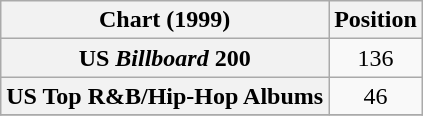<table class="wikitable sortable plainrowheaders" style="text-align:center">
<tr>
<th scope="col">Chart (1999)</th>
<th scope="col">Position</th>
</tr>
<tr>
<th scope="row">US <em>Billboard</em> 200</th>
<td>136</td>
</tr>
<tr>
<th scope="row">US Top R&B/Hip-Hop Albums</th>
<td>46</td>
</tr>
<tr>
</tr>
</table>
